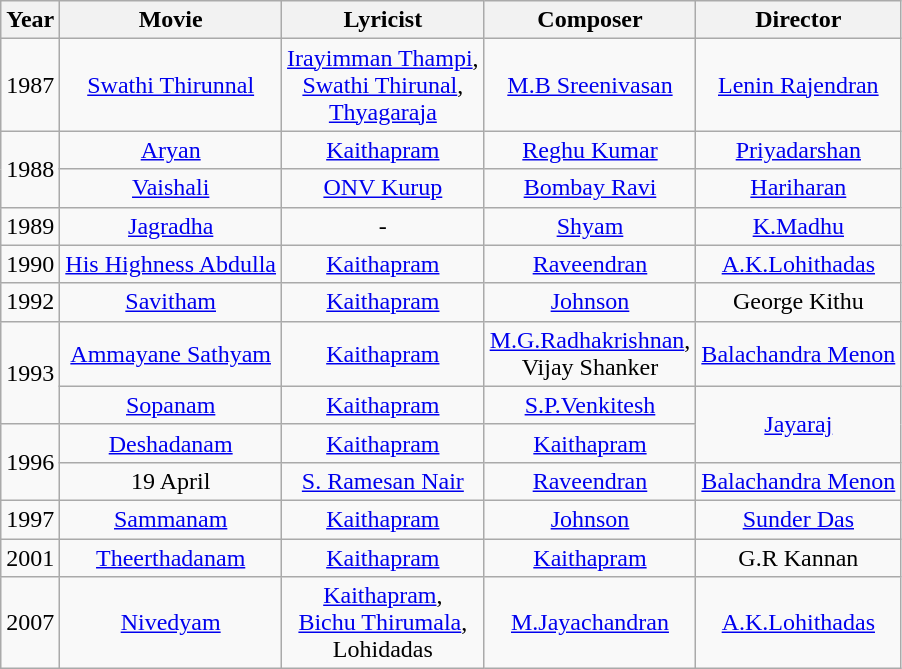<table class="wikitable sortable" style="text-align:center">
<tr>
<th>Year</th>
<th>Movie</th>
<th>Lyricist</th>
<th>Composer</th>
<th>Director</th>
</tr>
<tr>
<td>1987</td>
<td><a href='#'>Swathi Thirunnal</a></td>
<td><a href='#'>Irayimman Thampi</a>,<br><a href='#'>Swathi Thirunal</a>,<br><a href='#'>Thyagaraja</a></td>
<td><a href='#'>M.B Sreenivasan</a></td>
<td><a href='#'>Lenin Rajendran</a></td>
</tr>
<tr>
<td rowspan="2">1988</td>
<td><a href='#'>Aryan</a></td>
<td><a href='#'>Kaithapram</a></td>
<td><a href='#'>Reghu Kumar</a></td>
<td><a href='#'>Priyadarshan</a></td>
</tr>
<tr>
<td><a href='#'>Vaishali</a></td>
<td><a href='#'>ONV Kurup</a></td>
<td><a href='#'>Bombay Ravi</a></td>
<td><a href='#'>Hariharan</a></td>
</tr>
<tr>
<td>1989</td>
<td><a href='#'>Jagradha</a></td>
<td>-</td>
<td><a href='#'>Shyam</a></td>
<td><a href='#'>K.Madhu</a></td>
</tr>
<tr>
<td>1990</td>
<td><a href='#'>His Highness Abdulla</a></td>
<td><a href='#'>Kaithapram</a></td>
<td><a href='#'>Raveendran</a></td>
<td><a href='#'>A.K.Lohithadas</a></td>
</tr>
<tr>
<td>1992</td>
<td><a href='#'>Savitham</a></td>
<td><a href='#'>Kaithapram</a></td>
<td><a href='#'>Johnson</a></td>
<td>George Kithu</td>
</tr>
<tr>
<td rowspan="2">1993</td>
<td><a href='#'>Ammayane Sathyam</a></td>
<td><a href='#'>Kaithapram</a></td>
<td><a href='#'>M.G.Radhakrishnan</a>,<br>Vijay Shanker</td>
<td><a href='#'>Balachandra Menon</a></td>
</tr>
<tr>
<td><a href='#'>Sopanam</a></td>
<td><a href='#'>Kaithapram</a></td>
<td><a href='#'>S.P.Venkitesh</a></td>
<td rowspan="2"><a href='#'>Jayaraj</a></td>
</tr>
<tr>
<td rowspan="2">1996</td>
<td><a href='#'>Deshadanam</a></td>
<td><a href='#'>Kaithapram</a></td>
<td><a href='#'>Kaithapram</a></td>
</tr>
<tr>
<td>19 April</td>
<td><a href='#'>S. Ramesan Nair</a></td>
<td><a href='#'>Raveendran</a></td>
<td><a href='#'>Balachandra Menon</a></td>
</tr>
<tr>
<td>1997</td>
<td><a href='#'>Sammanam</a></td>
<td><a href='#'>Kaithapram</a></td>
<td><a href='#'>Johnson</a></td>
<td><a href='#'>Sunder Das</a></td>
</tr>
<tr>
<td>2001</td>
<td><a href='#'>Theerthadanam</a></td>
<td><a href='#'>Kaithapram</a></td>
<td><a href='#'>Kaithapram</a></td>
<td>G.R Kannan</td>
</tr>
<tr>
<td>2007</td>
<td><a href='#'>Nivedyam</a></td>
<td><a href='#'>Kaithapram</a>,<br><a href='#'>Bichu Thirumala</a>,<br>Lohidadas</td>
<td><a href='#'>M.Jayachandran</a></td>
<td><a href='#'>A.K.Lohithadas</a></td>
</tr>
</table>
